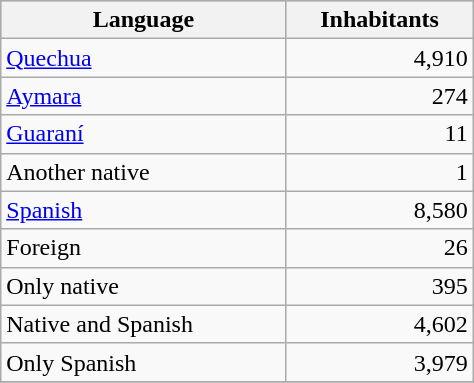<table class="wikitable" border="1" style="width:25%;" border="1">
<tr bgcolor=silver>
<th><strong>Language</strong></th>
<th><strong>Inhabitants</strong></th>
</tr>
<tr>
<td><a href='#'>Quechua</a></td>
<td align="right">4,910</td>
</tr>
<tr>
<td><a href='#'>Aymara</a></td>
<td align="right">274</td>
</tr>
<tr>
<td><a href='#'>Guaraní</a></td>
<td align="right">11</td>
</tr>
<tr>
<td>Another native</td>
<td align="right">1</td>
</tr>
<tr>
<td><a href='#'>Spanish</a></td>
<td align="right">8,580</td>
</tr>
<tr>
<td>Foreign</td>
<td align="right">26</td>
</tr>
<tr>
<td>Only native</td>
<td align="right">395</td>
</tr>
<tr>
<td>Native and Spanish</td>
<td align="right">4,602</td>
</tr>
<tr>
<td>Only Spanish</td>
<td align="right">3,979</td>
</tr>
<tr>
</tr>
</table>
